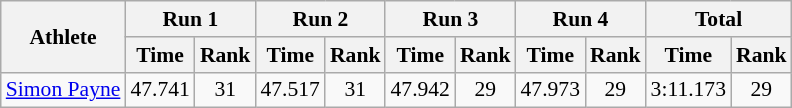<table class="wikitable" border="1" style="font-size:90%">
<tr>
<th rowspan="2">Athlete</th>
<th colspan="2">Run 1</th>
<th colspan="2">Run 2</th>
<th colspan="2">Run 3</th>
<th colspan="2">Run 4</th>
<th colspan="2">Total</th>
</tr>
<tr>
<th>Time</th>
<th>Rank</th>
<th>Time</th>
<th>Rank</th>
<th>Time</th>
<th>Rank</th>
<th>Time</th>
<th>Rank</th>
<th>Time</th>
<th>Rank</th>
</tr>
<tr>
<td><a href='#'>Simon Payne</a></td>
<td align="center">47.741</td>
<td align="center">31</td>
<td align="center">47.517</td>
<td align="center">31</td>
<td align="center">47.942</td>
<td align="center">29</td>
<td align="center">47.973</td>
<td align="center">29</td>
<td align="center">3:11.173</td>
<td align="center">29</td>
</tr>
</table>
